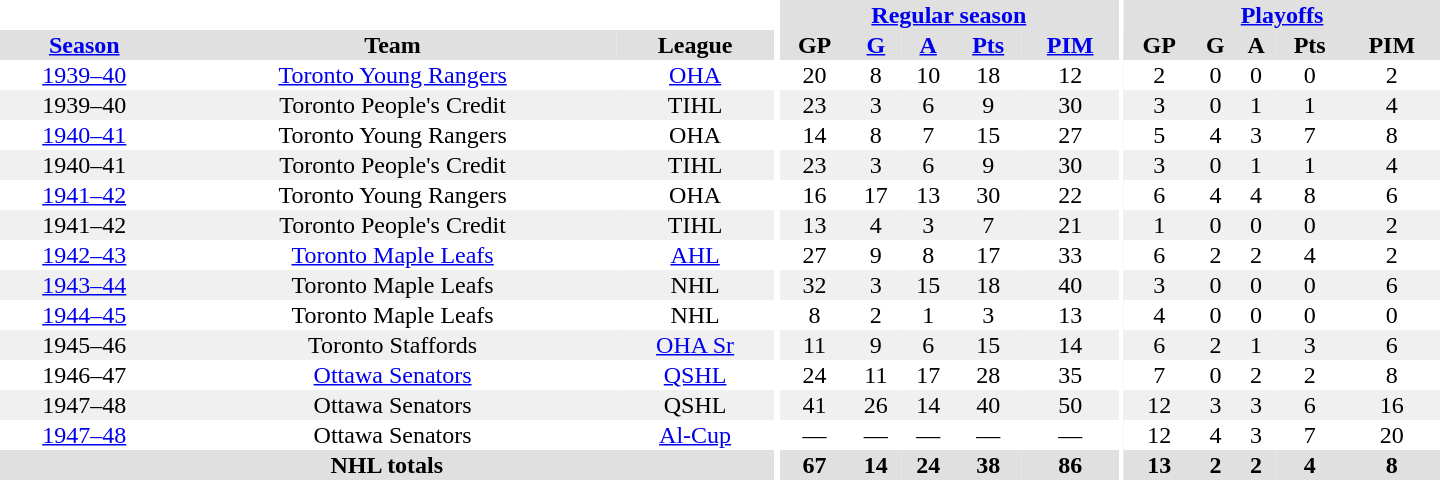<table border="0" cellpadding="1" cellspacing="0" style="text-align:center; width:60em">
<tr bgcolor="#e0e0e0">
<th colspan="3" bgcolor="#ffffff"></th>
<th rowspan="100" bgcolor="#ffffff"></th>
<th colspan="5"><a href='#'>Regular season</a></th>
<th rowspan="100" bgcolor="#ffffff"></th>
<th colspan="5"><a href='#'>Playoffs</a></th>
</tr>
<tr bgcolor="#e0e0e0">
<th><a href='#'>Season</a></th>
<th>Team</th>
<th>League</th>
<th>GP</th>
<th><a href='#'>G</a></th>
<th><a href='#'>A</a></th>
<th><a href='#'>Pts</a></th>
<th><a href='#'>PIM</a></th>
<th>GP</th>
<th>G</th>
<th>A</th>
<th>Pts</th>
<th>PIM</th>
</tr>
<tr>
<td><a href='#'>1939–40</a></td>
<td><a href='#'>Toronto Young Rangers</a></td>
<td><a href='#'>OHA</a></td>
<td>20</td>
<td>8</td>
<td>10</td>
<td>18</td>
<td>12</td>
<td>2</td>
<td>0</td>
<td>0</td>
<td>0</td>
<td>2</td>
</tr>
<tr bgcolor="#f0f0f0">
<td>1939–40</td>
<td>Toronto People's Credit</td>
<td>TIHL</td>
<td>23</td>
<td>3</td>
<td>6</td>
<td>9</td>
<td>30</td>
<td>3</td>
<td>0</td>
<td>1</td>
<td>1</td>
<td>4</td>
</tr>
<tr>
<td><a href='#'>1940–41</a></td>
<td>Toronto Young Rangers</td>
<td>OHA</td>
<td>14</td>
<td>8</td>
<td>7</td>
<td>15</td>
<td>27</td>
<td>5</td>
<td>4</td>
<td>3</td>
<td>7</td>
<td>8</td>
</tr>
<tr bgcolor="#f0f0f0">
<td>1940–41</td>
<td>Toronto People's Credit</td>
<td>TIHL</td>
<td>23</td>
<td>3</td>
<td>6</td>
<td>9</td>
<td>30</td>
<td>3</td>
<td>0</td>
<td>1</td>
<td>1</td>
<td>4</td>
</tr>
<tr>
<td><a href='#'>1941–42</a></td>
<td>Toronto Young Rangers</td>
<td>OHA</td>
<td>16</td>
<td>17</td>
<td>13</td>
<td>30</td>
<td>22</td>
<td>6</td>
<td>4</td>
<td>4</td>
<td>8</td>
<td>6</td>
</tr>
<tr bgcolor="#f0f0f0">
<td>1941–42</td>
<td>Toronto People's Credit</td>
<td>TIHL</td>
<td>13</td>
<td>4</td>
<td>3</td>
<td>7</td>
<td>21</td>
<td>1</td>
<td>0</td>
<td>0</td>
<td>0</td>
<td>2</td>
</tr>
<tr>
<td><a href='#'>1942–43</a></td>
<td><a href='#'>Toronto Maple Leafs</a></td>
<td><a href='#'>AHL</a></td>
<td>27</td>
<td>9</td>
<td>8</td>
<td>17</td>
<td>33</td>
<td>6</td>
<td>2</td>
<td>2</td>
<td>4</td>
<td>2</td>
</tr>
<tr bgcolor="#f0f0f0">
<td><a href='#'>1943–44</a></td>
<td>Toronto Maple Leafs</td>
<td>NHL</td>
<td>32</td>
<td>3</td>
<td>15</td>
<td>18</td>
<td>40</td>
<td>3</td>
<td>0</td>
<td>0</td>
<td>0</td>
<td>6</td>
</tr>
<tr>
<td><a href='#'>1944–45</a></td>
<td>Toronto Maple Leafs</td>
<td>NHL</td>
<td>8</td>
<td>2</td>
<td>1</td>
<td>3</td>
<td>13</td>
<td>4</td>
<td>0</td>
<td>0</td>
<td>0</td>
<td>0</td>
</tr>
<tr bgcolor="#f0f0f0">
<td>1945–46</td>
<td>Toronto Staffords</td>
<td><a href='#'>OHA Sr</a></td>
<td>11</td>
<td>9</td>
<td>6</td>
<td>15</td>
<td>14</td>
<td>6</td>
<td>2</td>
<td>1</td>
<td>3</td>
<td>6</td>
</tr>
<tr>
<td>1946–47</td>
<td><a href='#'>Ottawa Senators</a></td>
<td><a href='#'>QSHL</a></td>
<td>24</td>
<td>11</td>
<td>17</td>
<td>28</td>
<td>35</td>
<td>7</td>
<td>0</td>
<td>2</td>
<td>2</td>
<td>8</td>
</tr>
<tr bgcolor="#f0f0f0">
<td>1947–48</td>
<td>Ottawa Senators</td>
<td>QSHL</td>
<td>41</td>
<td>26</td>
<td>14</td>
<td>40</td>
<td>50</td>
<td>12</td>
<td>3</td>
<td>3</td>
<td>6</td>
<td>16</td>
</tr>
<tr>
<td><a href='#'>1947–48</a></td>
<td>Ottawa Senators</td>
<td><a href='#'>Al-Cup</a></td>
<td>—</td>
<td>—</td>
<td>—</td>
<td>—</td>
<td>—</td>
<td>12</td>
<td>4</td>
<td>3</td>
<td>7</td>
<td>20</td>
</tr>
<tr bgcolor="#e0e0e0">
<th colspan="3">NHL totals</th>
<th>67</th>
<th>14</th>
<th>24</th>
<th>38</th>
<th>86</th>
<th>13</th>
<th>2</th>
<th>2</th>
<th>4</th>
<th>8</th>
</tr>
</table>
